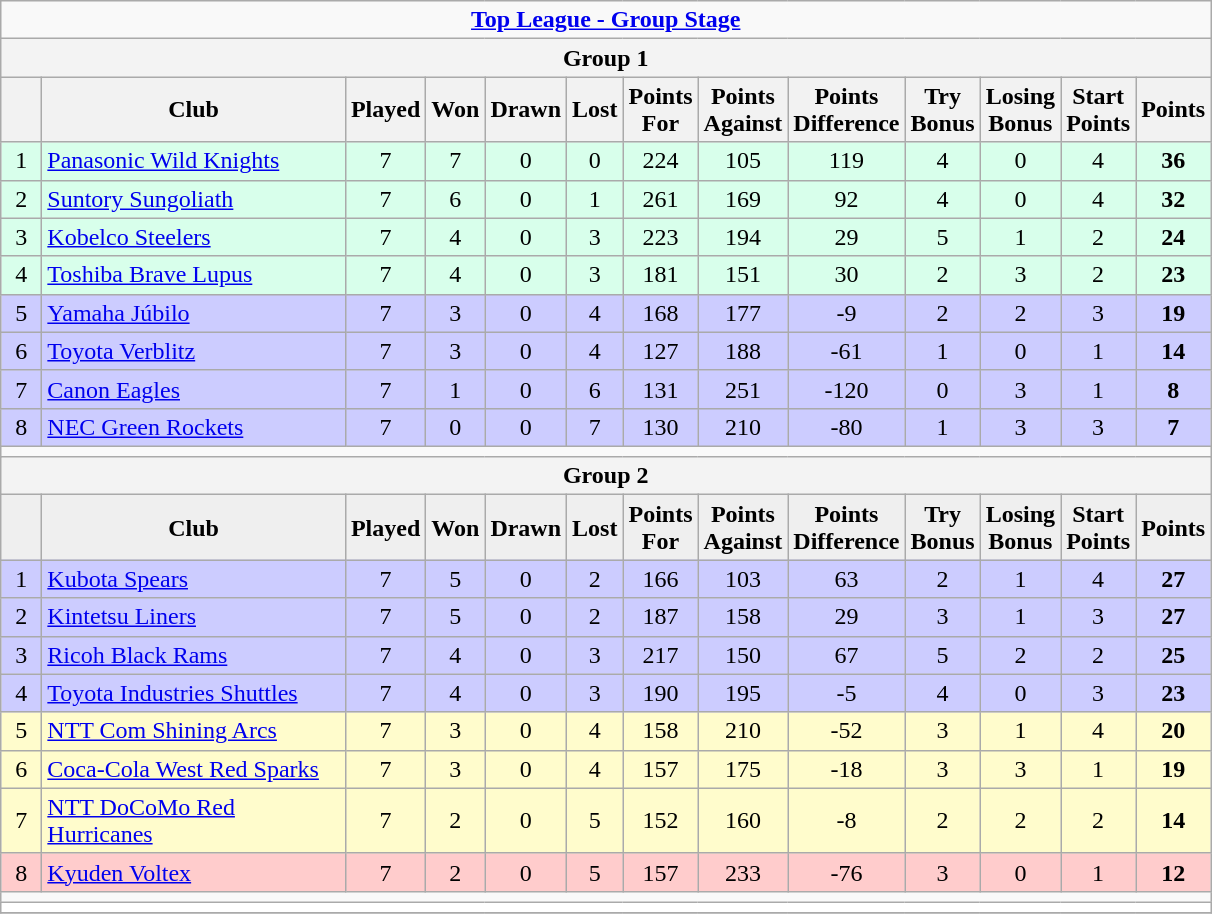<table class="wikitable" style="text-align: center;">
<tr bgcolor="#f9f9f9">
<td colspan="15" cellpadding="0" cellspacing="0"><strong><a href='#'>Top League - Group Stage</a></strong></td>
</tr>
<tr bgcolor="#f3f3f3">
<td colspan="15" cellpadding="0" cellspacing="0"><strong>Group 1</strong></td>
</tr>
<tr>
<th bgcolor="#efefef" width="20"></th>
<th bgcolor="#efefef" width="195">Club</th>
<th bgcolor="#efefef" width="20">Played</th>
<th bgcolor="#efefef" width="20">Won</th>
<th bgcolor="#efefef" width="20">Drawn</th>
<th bgcolor="#efefef" width="20">Lost</th>
<th bgcolor="#efefef" width="20">Points For</th>
<th bgcolor="#efefef" width="20">Points Against</th>
<th bgcolor="#efefef" width="20">Points Difference</th>
<th bgcolor="#efefef" width="20">Try Bonus</th>
<th bgcolor="#efefef" width="20">Losing Bonus</th>
<th bgcolor="#efefef" width="20">Start Points</th>
<th bgcolor="#efefef" width="20">Points<br></th>
</tr>
<tr bgcolor=#d8ffeb align=center>
<td>1</td>
<td align=left><a href='#'>Panasonic Wild Knights</a></td>
<td>7</td>
<td>7</td>
<td>0</td>
<td>0</td>
<td>224</td>
<td>105</td>
<td>119</td>
<td>4</td>
<td>0</td>
<td>4</td>
<td><strong>36</strong></td>
</tr>
<tr bgcolor=#d8ffeb align=center>
<td>2</td>
<td align=left><a href='#'>Suntory Sungoliath</a></td>
<td>7</td>
<td>6</td>
<td>0</td>
<td>1</td>
<td>261</td>
<td>169</td>
<td>92</td>
<td>4</td>
<td>0</td>
<td>4</td>
<td><strong>32</strong></td>
</tr>
<tr bgcolor=#d8ffeb align=center>
<td>3</td>
<td align=left><a href='#'>Kobelco Steelers</a></td>
<td>7</td>
<td>4</td>
<td>0</td>
<td>3</td>
<td>223</td>
<td>194</td>
<td>29</td>
<td>5</td>
<td>1</td>
<td>2</td>
<td><strong>24</strong></td>
</tr>
<tr bgcolor=#d8ffeb align=center>
<td>4</td>
<td align=left><a href='#'>Toshiba Brave Lupus</a></td>
<td>7</td>
<td>4</td>
<td>0</td>
<td>3</td>
<td>181</td>
<td>151</td>
<td>30</td>
<td>2</td>
<td>3</td>
<td>2</td>
<td><strong>23</strong></td>
</tr>
<tr bgcolor=#ccccff align=center>
<td>5</td>
<td align=left><a href='#'>Yamaha Júbilo</a></td>
<td>7</td>
<td>3</td>
<td>0</td>
<td>4</td>
<td>168</td>
<td>177</td>
<td>-9</td>
<td>2</td>
<td>2</td>
<td>3</td>
<td><strong>19</strong></td>
</tr>
<tr bgcolor=#ccccff align=center>
<td>6</td>
<td align=left><a href='#'>Toyota Verblitz</a></td>
<td>7</td>
<td>3</td>
<td>0</td>
<td>4</td>
<td>127</td>
<td>188</td>
<td>-61</td>
<td>1</td>
<td>0</td>
<td>1</td>
<td><strong>14</strong></td>
</tr>
<tr bgcolor=#ccccff align=center>
<td>7</td>
<td align=left><a href='#'>Canon Eagles</a></td>
<td>7</td>
<td>1</td>
<td>0</td>
<td>6</td>
<td>131</td>
<td>251</td>
<td>-120</td>
<td>0</td>
<td>3</td>
<td>1</td>
<td><strong>8</strong></td>
</tr>
<tr bgcolor=#ccccff align=center>
<td>8</td>
<td align=left><a href='#'>NEC Green Rockets</a></td>
<td>7</td>
<td>0</td>
<td>0</td>
<td>7</td>
<td>130</td>
<td>210</td>
<td>-80</td>
<td>1</td>
<td>3</td>
<td>3</td>
<td><strong>7</strong></td>
</tr>
<tr bgcolor="#f9f9f9" align=center>
<td colspan="15" style="border:0px"></td>
</tr>
<tr |align=left|>
</tr>
<tr bgcolor="#f3f3f3">
<td colspan="15" cellpadding="0" cellspacing="0"><strong>Group 2</strong></td>
</tr>
<tr style="font-weight: bold;">
<td bgcolor="#efefef" width="20"></td>
<td bgcolor="#efefef" width="195">Club</td>
<td bgcolor="#efefef" width="20">Played</td>
<td bgcolor="#efefef" width="20">Won</td>
<td bgcolor="#efefef" width="20">Drawn</td>
<td bgcolor="#efefef" width="20">Lost</td>
<td bgcolor="#efefef" width="20">Points For</td>
<td bgcolor="#efefef" width="20">Points Against</td>
<td bgcolor="#efefef" width="20">Points Difference</td>
<td bgcolor="#efefef" width="20">Try Bonus</td>
<td bgcolor="#efefef" width="20">Losing Bonus</td>
<td bgcolor="#efefef" width="20">Start Points</td>
<td bgcolor="#efefef" width="20">Points<br></td>
</tr>
<tr bgcolor=#ccccff align=center style="font-weight: normal;">
<td>1</td>
<td align=left><a href='#'>Kubota Spears</a></td>
<td>7</td>
<td>5</td>
<td>0</td>
<td>2</td>
<td>166</td>
<td>103</td>
<td>63</td>
<td>2</td>
<td>1</td>
<td>4</td>
<td><strong>27</strong></td>
</tr>
<tr bgcolor=#ccccff align=center>
<td>2</td>
<td align=left><a href='#'>Kintetsu Liners</a></td>
<td>7</td>
<td>5</td>
<td>0</td>
<td>2</td>
<td>187</td>
<td>158</td>
<td>29</td>
<td>3</td>
<td>1</td>
<td>3</td>
<td><strong>27</strong></td>
</tr>
<tr bgcolor=#ccccff align=center>
<td>3</td>
<td align=left><a href='#'>Ricoh Black Rams</a></td>
<td>7</td>
<td>4</td>
<td>0</td>
<td>3</td>
<td>217</td>
<td>150</td>
<td>67</td>
<td>5</td>
<td>2</td>
<td>2</td>
<td><strong>25</strong></td>
</tr>
<tr bgcolor=#ccccff align=center>
<td>4</td>
<td align=left><a href='#'>Toyota Industries Shuttles</a></td>
<td>7</td>
<td>4</td>
<td>0</td>
<td>3</td>
<td>190</td>
<td>195</td>
<td>-5</td>
<td>4</td>
<td>0</td>
<td>3</td>
<td><strong>23</strong></td>
</tr>
<tr bgcolor=#fffccc align=center>
<td>5</td>
<td align=left><a href='#'>NTT Com Shining Arcs</a></td>
<td>7</td>
<td>3</td>
<td>0</td>
<td>4</td>
<td>158</td>
<td>210</td>
<td>-52</td>
<td>3</td>
<td>1</td>
<td>4</td>
<td><strong>20</strong></td>
</tr>
<tr bgcolor=#fffccc align=center>
<td>6</td>
<td align=left><a href='#'>Coca-Cola West Red Sparks</a></td>
<td>7</td>
<td>3</td>
<td>0</td>
<td>4</td>
<td>157</td>
<td>175</td>
<td>-18</td>
<td>3</td>
<td>3</td>
<td>1</td>
<td><strong>19</strong></td>
</tr>
<tr bgcolor=#fffccc align=center>
<td>7</td>
<td align=left><a href='#'>NTT DoCoMo Red Hurricanes</a></td>
<td>7</td>
<td>2</td>
<td>0</td>
<td>5</td>
<td>152</td>
<td>160</td>
<td>-8</td>
<td>2</td>
<td>2</td>
<td>2</td>
<td><strong>14</strong></td>
</tr>
<tr bgcolor=#ffcccc align=center>
<td>8</td>
<td align=left><a href='#'>Kyuden Voltex</a></td>
<td>7</td>
<td>2</td>
<td>0</td>
<td>5</td>
<td>157</td>
<td>233</td>
<td>-76</td>
<td>3</td>
<td>0</td>
<td>1</td>
<td><strong>12</strong></td>
</tr>
<tr bgcolor="#f9f9f9" align=center>
<td colspan="15" style="border:0px"></td>
</tr>
<tr |align=left|>
</tr>
<tr bgcolor="#ffffff" align=center>
<td colspan="15"></td>
</tr>
<tr |align=left|>
</tr>
</table>
